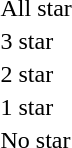<table>
<tr>
<td>All star</td>
<td></td>
</tr>
<tr>
<td>3 star</td>
<td></td>
</tr>
<tr>
<td>2 star</td>
<td></td>
</tr>
<tr>
<td>1 star</td>
<td></td>
</tr>
<tr>
<td>No star</td>
<td></td>
</tr>
</table>
